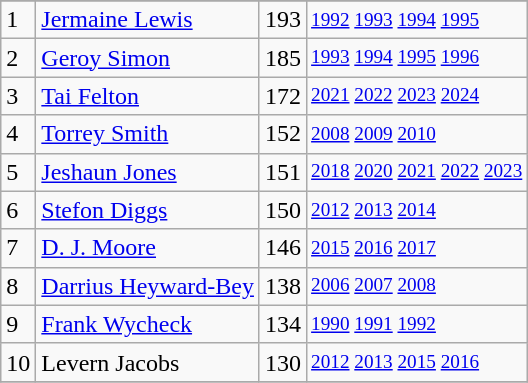<table class="wikitable">
<tr>
</tr>
<tr>
<td>1</td>
<td><a href='#'>Jermaine Lewis</a></td>
<td>193</td>
<td style="font-size:80%;"><a href='#'>1992</a> <a href='#'>1993</a> <a href='#'>1994</a> <a href='#'>1995</a></td>
</tr>
<tr>
<td>2</td>
<td><a href='#'>Geroy Simon</a></td>
<td>185</td>
<td style="font-size:80%;"><a href='#'>1993</a> <a href='#'>1994</a> <a href='#'>1995</a> <a href='#'>1996</a></td>
</tr>
<tr>
<td>3</td>
<td><a href='#'>Tai Felton</a></td>
<td>172</td>
<td style="font-size:80%;"><a href='#'>2021</a> <a href='#'>2022</a> <a href='#'>2023</a> <a href='#'>2024</a></td>
</tr>
<tr>
<td>4</td>
<td><a href='#'>Torrey Smith</a></td>
<td>152</td>
<td style="font-size:80%;"><a href='#'>2008</a> <a href='#'>2009</a> <a href='#'>2010</a></td>
</tr>
<tr>
<td>5</td>
<td><a href='#'>Jeshaun Jones</a></td>
<td>151</td>
<td style="font-size:80%;"><a href='#'>2018</a> <a href='#'>2020</a> <a href='#'>2021</a> <a href='#'>2022</a> <a href='#'>2023</a></td>
</tr>
<tr>
<td>6</td>
<td><a href='#'>Stefon Diggs</a></td>
<td>150</td>
<td style="font-size:80%;"><a href='#'>2012</a> <a href='#'>2013</a> <a href='#'>2014</a></td>
</tr>
<tr>
<td>7</td>
<td><a href='#'>D. J. Moore</a></td>
<td>146</td>
<td style="font-size:80%;"><a href='#'>2015</a> <a href='#'>2016</a> <a href='#'>2017</a></td>
</tr>
<tr>
<td>8</td>
<td><a href='#'>Darrius Heyward-Bey</a></td>
<td>138</td>
<td style="font-size:80%;"><a href='#'>2006</a> <a href='#'>2007</a> <a href='#'>2008</a></td>
</tr>
<tr>
<td>9</td>
<td><a href='#'>Frank Wycheck</a></td>
<td>134</td>
<td style="font-size:80%;"><a href='#'>1990</a> <a href='#'>1991</a> <a href='#'>1992</a></td>
</tr>
<tr>
<td>10</td>
<td>Levern Jacobs</td>
<td>130</td>
<td style="font-size:80%;"><a href='#'>2012</a> <a href='#'>2013</a> <a href='#'>2015</a> <a href='#'>2016</a></td>
</tr>
<tr>
</tr>
</table>
